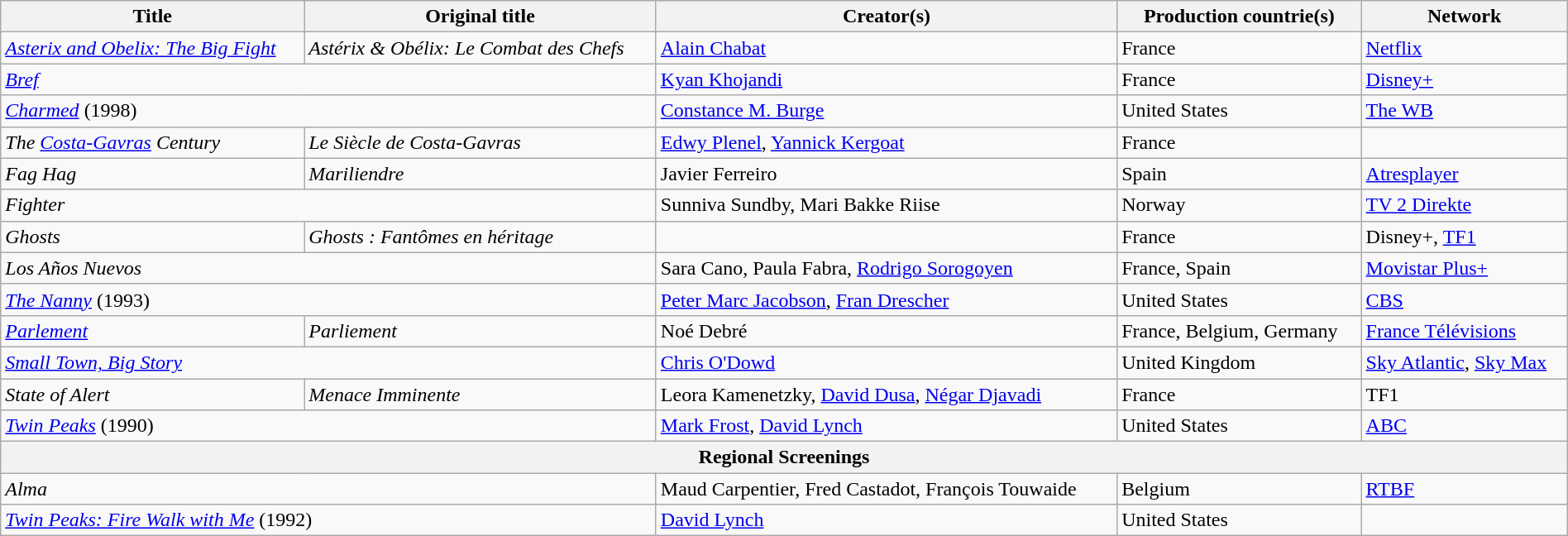<table class="sortable wikitable" style="width:100%; margin-bottom:4px">
<tr>
<th>Title</th>
<th>Original title</th>
<th>Creator(s)</th>
<th>Production countrie(s)</th>
<th>Network</th>
</tr>
<tr>
<td><em><a href='#'>Asterix and Obelix: The Big Fight</a></em></td>
<td><em>Astérix & Obélix: Le Combat des Chefs</em></td>
<td><a href='#'>Alain Chabat</a></td>
<td>France</td>
<td><a href='#'>Netflix</a></td>
</tr>
<tr>
<td colspan="2"><em><a href='#'>Bref</a></em> </td>
<td><a href='#'>Kyan Khojandi</a></td>
<td>France</td>
<td><a href='#'>Disney+</a></td>
</tr>
<tr>
<td colspan="2"><em><a href='#'>Charmed</a></em> (1998)</td>
<td><a href='#'>Constance M. Burge</a></td>
<td>United States</td>
<td><a href='#'>The WB</a></td>
</tr>
<tr>
<td><em>The <a href='#'>Costa-Gavras</a> Century</em></td>
<td><em>Le Siècle de Costa-Gavras</em></td>
<td><a href='#'>Edwy Plenel</a>, <a href='#'>Yannick Kergoat</a></td>
<td>France</td>
<td></td>
</tr>
<tr>
<td><em>Fag Hag</em></td>
<td><em>Mariliendre</em></td>
<td>Javier Ferreiro</td>
<td>Spain</td>
<td><a href='#'>Atresplayer</a></td>
</tr>
<tr>
<td colspan="2"><em>Fighter</em></td>
<td>Sunniva Sundby, Mari Bakke Riise</td>
<td>Norway</td>
<td><a href='#'>TV 2 Direkte</a></td>
</tr>
<tr>
<td><em>Ghosts</em></td>
<td><em>Ghosts : Fantômes en héritage</em></td>
<td></td>
<td>France</td>
<td>Disney+, <a href='#'>TF1</a></td>
</tr>
<tr>
<td colspan="2"><em>Los Años Nuevos</em></td>
<td>Sara Cano, Paula Fabra, <a href='#'>Rodrigo Sorogoyen</a></td>
<td>France, Spain</td>
<td><a href='#'>Movistar Plus+</a></td>
</tr>
<tr>
<td colspan="2"><em><a href='#'>The Nanny</a></em> (1993)</td>
<td><a href='#'>Peter Marc Jacobson</a>, <a href='#'>Fran Drescher</a></td>
<td>United States</td>
<td><a href='#'>CBS</a></td>
</tr>
<tr>
<td><em><a href='#'>Parlement</a></em> </td>
<td><em>Parliement</em></td>
<td>Noé Debré</td>
<td>France, Belgium, Germany</td>
<td><a href='#'>France Télévisions</a></td>
</tr>
<tr>
<td colspan="2"><em><a href='#'>Small Town, Big Story</a></em></td>
<td><a href='#'>Chris O'Dowd</a></td>
<td>United Kingdom</td>
<td><a href='#'>Sky Atlantic</a>, <a href='#'>Sky Max</a></td>
</tr>
<tr>
<td><em>State of Alert</em></td>
<td><em>Menace Imminente</em></td>
<td>Leora Kamenetzky, <a href='#'>David Dusa</a>, <a href='#'>Négar Djavadi</a></td>
<td>France</td>
<td>TF1</td>
</tr>
<tr>
<td colspan="2"><em><a href='#'>Twin Peaks</a></em> (1990)</td>
<td><a href='#'>Mark Frost</a>, <a href='#'>David Lynch</a></td>
<td>United States</td>
<td><a href='#'>ABC</a></td>
</tr>
<tr>
<th colspan="5">Regional Screenings</th>
</tr>
<tr>
<td colspan="2"><em>Alma</em></td>
<td>Maud Carpentier, Fred Castadot, François Touwaide</td>
<td>Belgium</td>
<td><a href='#'>RTBF</a></td>
</tr>
<tr>
<td colspan="2"><em><a href='#'>Twin Peaks: Fire Walk with Me</a></em> (1992)</td>
<td><a href='#'>David Lynch</a></td>
<td>United States</td>
</tr>
</table>
